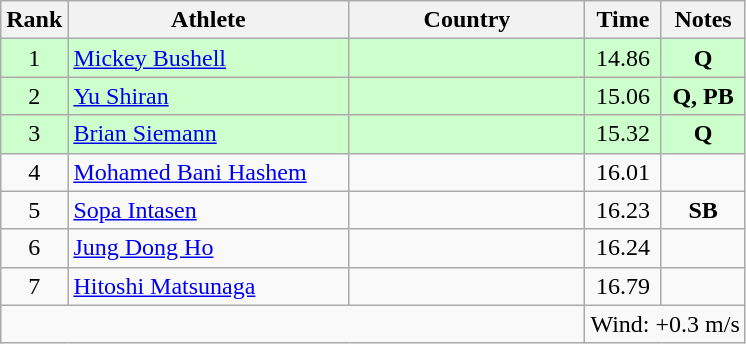<table class="wikitable sortable" style="text-align:center">
<tr>
<th>Rank</th>
<th style="width:180px">Athlete</th>
<th style="width:150px">Country</th>
<th>Time</th>
<th>Notes</th>
</tr>
<tr style="background:#cfc;">
<td>1</td>
<td style="text-align:left;"><a href='#'>Mickey Bushell</a></td>
<td style="text-align:left;"></td>
<td>14.86</td>
<td><strong>Q</strong></td>
</tr>
<tr style="background:#cfc;">
<td>2</td>
<td style="text-align:left;"><a href='#'>Yu Shiran</a></td>
<td style="text-align:left;"></td>
<td>15.06</td>
<td><strong>Q, PB</strong></td>
</tr>
<tr style="background:#cfc;">
<td>3</td>
<td style="text-align:left;"><a href='#'>Brian Siemann</a></td>
<td style="text-align:left;"></td>
<td>15.32</td>
<td><strong>Q</strong></td>
</tr>
<tr>
<td>4</td>
<td style="text-align:left;"><a href='#'>Mohamed Bani Hashem</a></td>
<td style="text-align:left;"></td>
<td>16.01</td>
<td></td>
</tr>
<tr>
<td>5</td>
<td style="text-align:left;"><a href='#'>Sopa Intasen</a></td>
<td style="text-align:left;"></td>
<td>16.23</td>
<td><strong>SB</strong></td>
</tr>
<tr>
<td>6</td>
<td style="text-align:left;"><a href='#'>Jung Dong Ho</a></td>
<td style="text-align:left;"></td>
<td>16.24</td>
<td></td>
</tr>
<tr>
<td>7</td>
<td style="text-align:left;"><a href='#'>Hitoshi Matsunaga</a></td>
<td style="text-align:left;"></td>
<td>16.79</td>
<td></td>
</tr>
<tr class="sortbottom">
<td colspan="3"></td>
<td colspan="2">Wind: +0.3 m/s</td>
</tr>
</table>
